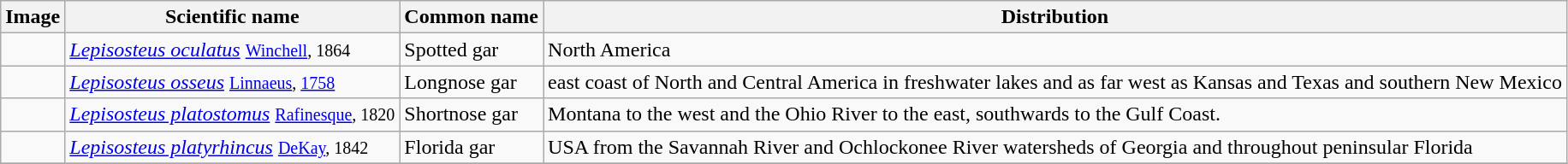<table class="wikitable">
<tr>
<th>Image</th>
<th>Scientific name</th>
<th>Common name</th>
<th>Distribution</th>
</tr>
<tr>
<td></td>
<td><em><a href='#'>Lepisosteus oculatus</a></em> <small><a href='#'>Winchell</a>, 1864</small></td>
<td>Spotted gar</td>
<td>North America</td>
</tr>
<tr>
<td></td>
<td><em><a href='#'>Lepisosteus osseus</a></em> <small><a href='#'>Linnaeus</a>, <a href='#'>1758</a></small></td>
<td>Longnose gar</td>
<td>east coast of North and Central America in freshwater lakes and as far west as Kansas and Texas and southern New Mexico</td>
</tr>
<tr>
<td></td>
<td><em><a href='#'>Lepisosteus platostomus</a></em> <small><a href='#'>Rafinesque</a>, 1820</small></td>
<td>Shortnose gar</td>
<td>Montana to the west and the Ohio River to the east, southwards to the Gulf Coast.</td>
</tr>
<tr>
<td></td>
<td><em><a href='#'>Lepisosteus platyrhincus</a></em> <small><a href='#'>DeKay</a>, 1842</small></td>
<td>Florida gar</td>
<td>USA from the Savannah River and Ochlockonee River watersheds of Georgia and throughout peninsular Florida</td>
</tr>
<tr>
</tr>
</table>
